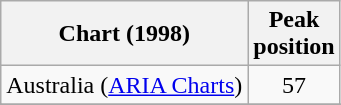<table class="wikitable">
<tr>
<th>Chart (1998)</th>
<th>Peak<br>position</th>
</tr>
<tr>
<td>Australia (<a href='#'>ARIA Charts</a>)</td>
<td align="center">57</td>
</tr>
<tr>
</tr>
<tr>
</tr>
<tr>
</tr>
<tr>
</tr>
<tr>
</tr>
<tr>
</tr>
<tr>
</tr>
</table>
